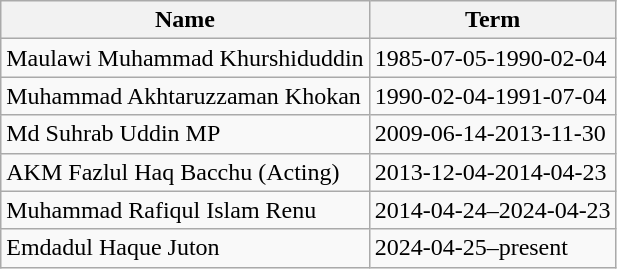<table class="wikitable">
<tr>
<th>Name</th>
<th>Term</th>
</tr>
<tr>
<td>Maulawi Muhammad Khurshiduddin</td>
<td>1985-07-05-1990-02-04</td>
</tr>
<tr>
<td>Muhammad Akhtaruzzaman Khokan</td>
<td>1990-02-04-1991-07-04</td>
</tr>
<tr>
<td>Md Suhrab Uddin MP</td>
<td>2009-06-14-2013-11-30</td>
</tr>
<tr>
<td>AKM Fazlul Haq Bacchu (Acting)</td>
<td>2013-12-04-2014-04-23</td>
</tr>
<tr>
<td>Muhammad Rafiqul Islam Renu</td>
<td>2014-04-24–2024-04-23</td>
</tr>
<tr>
<td>Emdadul Haque Juton</td>
<td>2024-04-25–present</td>
</tr>
</table>
